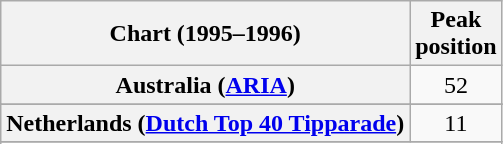<table class="wikitable plainrowheaders sortable">
<tr>
<th>Chart (1995–1996)</th>
<th>Peak<br>position</th>
</tr>
<tr>
<th scope="row">Australia (<a href='#'>ARIA</a>)</th>
<td align="center">52</td>
</tr>
<tr>
</tr>
<tr>
</tr>
<tr>
<th scope="row">Netherlands (<a href='#'>Dutch Top 40 Tipparade</a>)</th>
<td align="center">11</td>
</tr>
<tr>
</tr>
<tr>
</tr>
<tr>
</tr>
<tr>
</tr>
<tr>
</tr>
</table>
